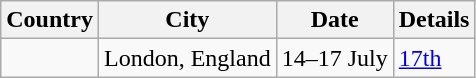<table class="wikitable sortable">
<tr>
<th>Country</th>
<th>City</th>
<th>Date</th>
<th>Details</th>
</tr>
<tr>
<td></td>
<td>London, England</td>
<td data-sort-value="1991">14–17 July</td>
<td><a href='#'>17th</a></td>
</tr>
</table>
